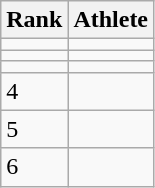<table class="wikitable" style="text-align:left">
<tr>
<th>Rank</th>
<th>Athlete</th>
</tr>
<tr>
<td></td>
<td align=left></td>
</tr>
<tr>
<td></td>
<td align=left></td>
</tr>
<tr>
<td></td>
<td align=left></td>
</tr>
<tr>
<td>4</td>
<td align=left></td>
</tr>
<tr>
<td>5</td>
<td align=left></td>
</tr>
<tr>
<td>6</td>
<td align=left></td>
</tr>
</table>
